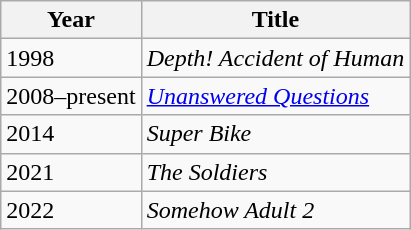<table class="wikitable sortable">
<tr>
<th>Year</th>
<th>Title</th>
</tr>
<tr>
<td>1998 </td>
<td><em>Depth! Accident of Human</em></td>
</tr>
<tr>
<td>2008–present </td>
<td><em><a href='#'>Unanswered Questions</a></em></td>
</tr>
<tr>
<td>2014 </td>
<td><em>Super Bike</em></td>
</tr>
<tr>
<td>2021</td>
<td><em>The Soldiers</em></td>
</tr>
<tr>
<td>2022</td>
<td><em>Somehow Adult 2</em></td>
</tr>
</table>
